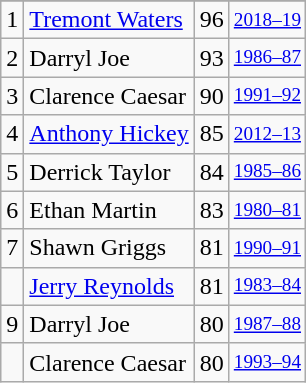<table class="wikitable">
<tr>
</tr>
<tr>
<td>1</td>
<td><a href='#'>Tremont Waters</a></td>
<td>96</td>
<td style="font-size:80%;"><a href='#'>2018–19</a></td>
</tr>
<tr>
<td>2</td>
<td>Darryl Joe</td>
<td>93</td>
<td style="font-size:80%;"><a href='#'>1986–87</a></td>
</tr>
<tr>
<td>3</td>
<td>Clarence Caesar</td>
<td>90</td>
<td style="font-size:80%;"><a href='#'>1991–92</a></td>
</tr>
<tr>
<td>4</td>
<td><a href='#'>Anthony Hickey</a></td>
<td>85</td>
<td style="font-size:80%;"><a href='#'>2012–13</a></td>
</tr>
<tr>
<td>5</td>
<td>Derrick Taylor</td>
<td>84</td>
<td style="font-size:80%;"><a href='#'>1985–86</a></td>
</tr>
<tr>
<td>6</td>
<td>Ethan Martin</td>
<td>83</td>
<td style="font-size:80%;"><a href='#'>1980–81</a></td>
</tr>
<tr>
<td>7</td>
<td>Shawn Griggs</td>
<td>81</td>
<td style="font-size:80%;"><a href='#'>1990–91</a></td>
</tr>
<tr>
<td></td>
<td><a href='#'>Jerry Reynolds</a></td>
<td>81</td>
<td style="font-size:80%;"><a href='#'>1983–84</a></td>
</tr>
<tr>
<td>9</td>
<td>Darryl Joe</td>
<td>80</td>
<td style="font-size:80%;"><a href='#'>1987–88</a></td>
</tr>
<tr>
<td></td>
<td>Clarence Caesar</td>
<td>80</td>
<td style="font-size:80%;"><a href='#'>1993–94</a></td>
</tr>
</table>
